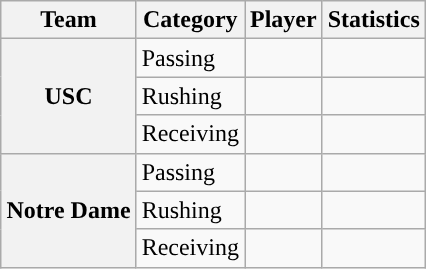<table class="wikitable" style="float:right">
<tr>
<th>Team</th>
<th>Category</th>
<th>Player</th>
<th>Statistics</th>
</tr>
<tr>
<th rowspan=3>USC</th>
<td>Passing</td>
<td></td>
<td></td>
</tr>
<tr>
<td>Rushing</td>
<td></td>
<td></td>
</tr>
<tr>
<td>Receiving</td>
<td></td>
<td></td>
</tr>
<tr>
<th rowspan=3>Notre Dame</th>
<td>Passing</td>
<td></td>
<td></td>
</tr>
<tr>
<td>Rushing</td>
<td></td>
<td></td>
</tr>
<tr>
<td>Receiving</td>
<td></td>
<td></td>
</tr>
</table>
